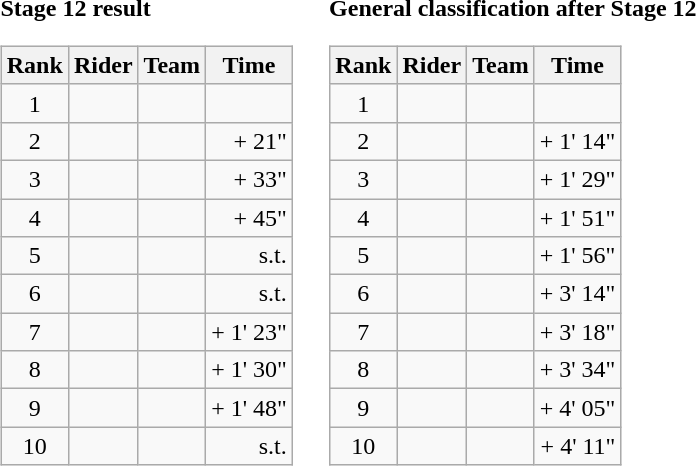<table>
<tr>
<td><strong>Stage 12 result</strong><br><table class="wikitable">
<tr>
<th scope="col">Rank</th>
<th scope="col">Rider</th>
<th scope="col">Team</th>
<th scope="col">Time</th>
</tr>
<tr>
<td style="text-align:center;">1</td>
<td></td>
<td></td>
<td style="text-align:right;"></td>
</tr>
<tr>
<td style="text-align:center;">2</td>
<td></td>
<td></td>
<td style="text-align:right;">+ 21"</td>
</tr>
<tr>
<td style="text-align:center;">3</td>
<td></td>
<td></td>
<td style="text-align:right;">+ 33"</td>
</tr>
<tr>
<td style="text-align:center;">4</td>
<td></td>
<td></td>
<td style="text-align:right;">+ 45"</td>
</tr>
<tr>
<td style="text-align:center;">5</td>
<td></td>
<td></td>
<td style="text-align:right;">s.t.</td>
</tr>
<tr>
<td style="text-align:center;">6</td>
<td></td>
<td></td>
<td style="text-align:right;">s.t.</td>
</tr>
<tr>
<td style="text-align:center;">7</td>
<td></td>
<td></td>
<td style="text-align:right;">+ 1' 23"</td>
</tr>
<tr>
<td style="text-align:center;">8</td>
<td></td>
<td></td>
<td style="text-align:right;">+ 1' 30"</td>
</tr>
<tr>
<td style="text-align:center;">9</td>
<td></td>
<td></td>
<td style="text-align:right;">+ 1' 48"</td>
</tr>
<tr>
<td style="text-align:center;">10</td>
<td></td>
<td></td>
<td style="text-align:right;">s.t.</td>
</tr>
</table>
</td>
<td></td>
<td><strong>General classification after Stage 12</strong><br><table class="wikitable">
<tr>
<th scope="col">Rank</th>
<th scope="col">Rider</th>
<th scope="col">Team</th>
<th scope="col">Time</th>
</tr>
<tr>
<td style="text-align:center;">1</td>
<td></td>
<td></td>
<td style="text-align:right;"></td>
</tr>
<tr>
<td style="text-align:center;">2</td>
<td></td>
<td></td>
<td style="text-align:right;">+ 1' 14"</td>
</tr>
<tr>
<td style="text-align:center;">3</td>
<td></td>
<td></td>
<td style="text-align:right;">+ 1' 29"</td>
</tr>
<tr>
<td style="text-align:center;">4</td>
<td></td>
<td></td>
<td style="text-align:right;">+ 1' 51"</td>
</tr>
<tr>
<td style="text-align:center;">5</td>
<td></td>
<td></td>
<td style="text-align:right;">+ 1' 56"</td>
</tr>
<tr>
<td style="text-align:center;">6</td>
<td></td>
<td></td>
<td style="text-align:right;">+ 3' 14"</td>
</tr>
<tr>
<td style="text-align:center;">7</td>
<td></td>
<td></td>
<td style="text-align:right;">+ 3' 18"</td>
</tr>
<tr>
<td style="text-align:center;">8</td>
<td></td>
<td></td>
<td style="text-align:right;">+ 3' 34"</td>
</tr>
<tr>
<td style="text-align:center;">9</td>
<td></td>
<td></td>
<td style="text-align:right;">+ 4' 05"</td>
</tr>
<tr>
<td style="text-align:center;">10</td>
<td></td>
<td></td>
<td style="text-align:right;">+ 4' 11"</td>
</tr>
</table>
</td>
</tr>
</table>
